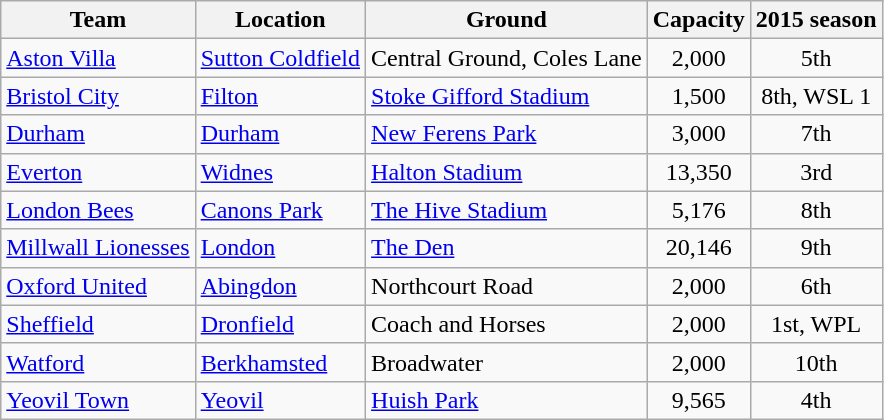<table class="wikitable sortable">
<tr>
<th>Team</th>
<th>Location</th>
<th>Ground</th>
<th>Capacity</th>
<th data-sort-type=number>2015 season</th>
</tr>
<tr>
<td><a href='#'>Aston Villa</a></td>
<td><a href='#'>Sutton Coldfield</a></td>
<td>Central Ground, Coles Lane</td>
<td style="text-align:center">2,000</td>
<td style="text-align:center">5th</td>
</tr>
<tr>
<td><a href='#'>Bristol City</a></td>
<td><a href='#'>Filton</a></td>
<td><a href='#'>Stoke Gifford Stadium</a></td>
<td style="text-align:center">1,500</td>
<td style="text-align:center">8th, WSL 1</td>
</tr>
<tr>
<td><a href='#'>Durham</a></td>
<td><a href='#'>Durham</a></td>
<td><a href='#'>New Ferens Park</a></td>
<td style="text-align:center">3,000</td>
<td style="text-align:center">7th</td>
</tr>
<tr>
<td><a href='#'>Everton</a></td>
<td><a href='#'>Widnes</a></td>
<td><a href='#'>Halton Stadium</a></td>
<td style="text-align:center">13,350</td>
<td style="text-align:center">3rd</td>
</tr>
<tr>
<td><a href='#'>London Bees</a></td>
<td><a href='#'>Canons Park</a></td>
<td><a href='#'>The Hive Stadium</a></td>
<td style="text-align:center">5,176</td>
<td style="text-align:center">8th</td>
</tr>
<tr>
<td><a href='#'>Millwall Lionesses</a></td>
<td><a href='#'>London</a></td>
<td><a href='#'>The Den</a></td>
<td style="text-align:center">20,146</td>
<td style="text-align:center">9th</td>
</tr>
<tr>
<td><a href='#'>Oxford United</a></td>
<td><a href='#'>Abingdon</a></td>
<td>Northcourt Road</td>
<td style="text-align:center">2,000</td>
<td style="text-align:center">6th</td>
</tr>
<tr>
<td><a href='#'>Sheffield</a></td>
<td><a href='#'>Dronfield</a></td>
<td>Coach and Horses</td>
<td style="text-align:center">2,000</td>
<td style="text-align:center">1st, WPL</td>
</tr>
<tr>
<td><a href='#'>Watford</a></td>
<td><a href='#'>Berkhamsted</a></td>
<td>Broadwater</td>
<td style="text-align:center">2,000</td>
<td style="text-align:center">10th</td>
</tr>
<tr>
<td><a href='#'>Yeovil Town</a></td>
<td><a href='#'>Yeovil</a></td>
<td><a href='#'>Huish Park</a></td>
<td style="text-align:center">9,565</td>
<td style="text-align:center">4th</td>
</tr>
</table>
